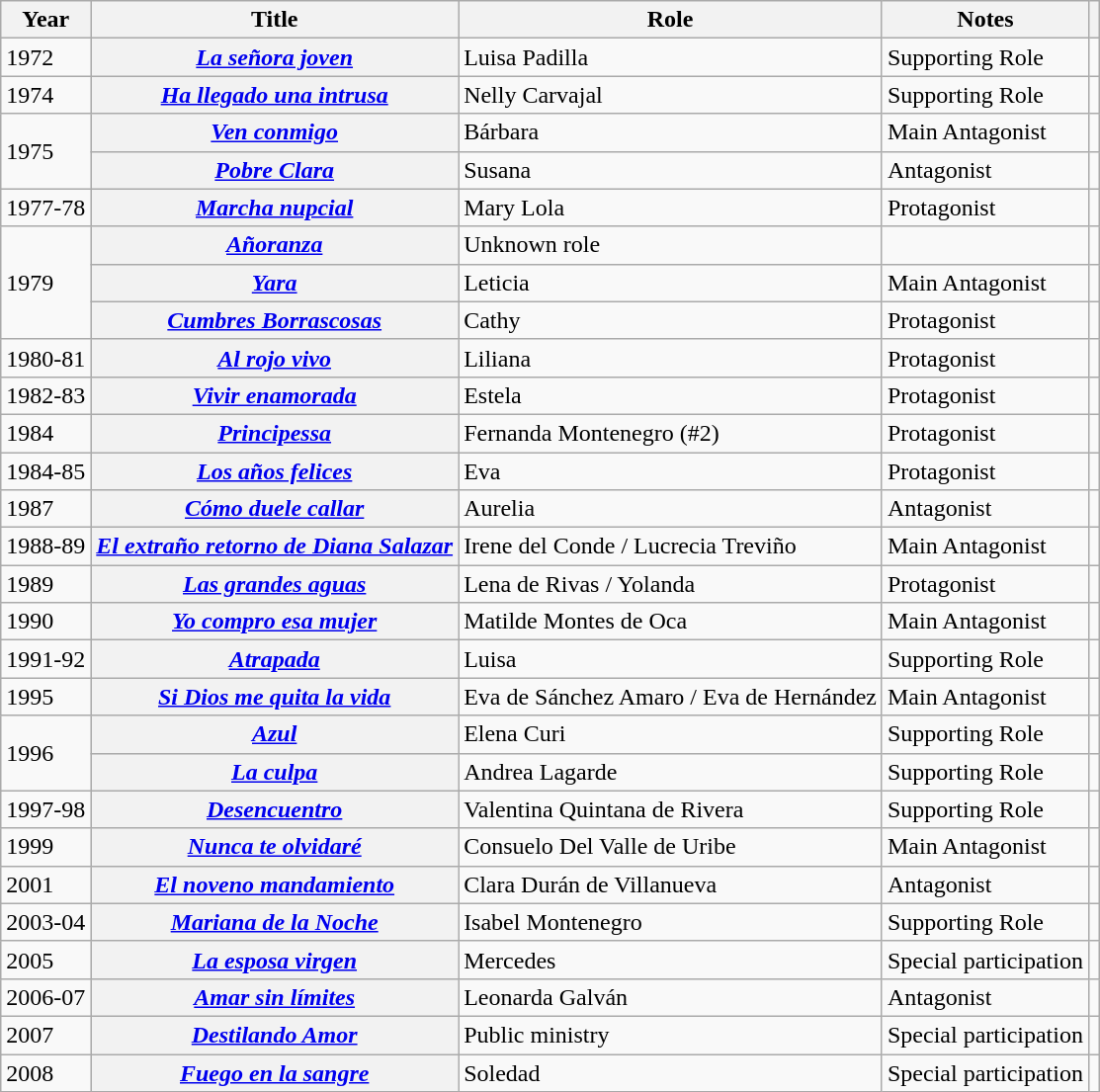<table class="wikitable plainrowheaders sortable">
<tr>
<th scope="col">Year</th>
<th scope="col">Title</th>
<th scope="col">Role</th>
<th scope="col" class="unsortable">Notes</th>
<th class="unsortable"></th>
</tr>
<tr>
<td>1972</td>
<th scope="row"><em><a href='#'>La señora joven</a></em></th>
<td>Luisa Padilla</td>
<td>Supporting Role</td>
<td></td>
</tr>
<tr>
<td>1974</td>
<th scope="row"><em><a href='#'>Ha llegado una intrusa</a></em></th>
<td>Nelly Carvajal</td>
<td>Supporting Role</td>
<td></td>
</tr>
<tr>
<td rowspan=2>1975</td>
<th scope="row"><em><a href='#'>Ven conmigo</a></em></th>
<td>Bárbara</td>
<td>Main Antagonist</td>
<td></td>
</tr>
<tr>
<th scope="row"><em><a href='#'>Pobre Clara</a></em></th>
<td>Susana</td>
<td>Antagonist</td>
<td></td>
</tr>
<tr>
<td>1977-78</td>
<th scope="row"><em><a href='#'>Marcha nupcial</a></em></th>
<td>Mary Lola</td>
<td>Protagonist</td>
<td></td>
</tr>
<tr>
<td rowspan=3>1979</td>
<th scope="row"><em><a href='#'>Añoranza</a></em></th>
<td>Unknown role</td>
<td></td>
<td></td>
</tr>
<tr>
<th scope="row"><em><a href='#'>Yara</a></em></th>
<td>Leticia</td>
<td>Main Antagonist</td>
<td></td>
</tr>
<tr>
<th scope="row"><em><a href='#'>Cumbres Borrascosas</a></em></th>
<td>Cathy</td>
<td>Protagonist</td>
<td></td>
</tr>
<tr>
<td>1980-81</td>
<th scope="row"><em><a href='#'>Al rojo vivo</a></em></th>
<td>Liliana</td>
<td>Protagonist</td>
<td></td>
</tr>
<tr>
<td>1982-83</td>
<th scope="row"><em><a href='#'>Vivir enamorada</a></em></th>
<td>Estela</td>
<td>Protagonist</td>
<td></td>
</tr>
<tr>
<td>1984</td>
<th scope="row"><em><a href='#'>Principessa</a></em></th>
<td>Fernanda Montenegro (#2)</td>
<td>Protagonist</td>
<td></td>
</tr>
<tr>
<td>1984-85</td>
<th scope="row"><em><a href='#'>Los años felices</a></em></th>
<td>Eva</td>
<td>Protagonist</td>
<td></td>
</tr>
<tr>
<td>1987</td>
<th scope="row"><em><a href='#'>Cómo duele callar</a></em></th>
<td>Aurelia</td>
<td>Antagonist</td>
<td></td>
</tr>
<tr>
<td>1988-89</td>
<th scope="row"><em><a href='#'>El extraño retorno de Diana Salazar</a></em></th>
<td>Irene del Conde / Lucrecia Treviño</td>
<td>Main Antagonist</td>
<td></td>
</tr>
<tr>
<td>1989</td>
<th scope="row"><em><a href='#'>Las grandes aguas</a></em></th>
<td>Lena de Rivas / Yolanda</td>
<td>Protagonist</td>
<td></td>
</tr>
<tr>
<td>1990</td>
<th scope="row"><em><a href='#'>Yo compro esa mujer</a></em></th>
<td>Matilde Montes de Oca</td>
<td>Main Antagonist</td>
<td></td>
</tr>
<tr>
<td>1991-92</td>
<th scope="row"><em><a href='#'>Atrapada</a></em></th>
<td>Luisa</td>
<td>Supporting Role</td>
<td></td>
</tr>
<tr>
<td>1995</td>
<th scope="row"><em><a href='#'>Si Dios me quita la vida</a></em></th>
<td>Eva de Sánchez Amaro / Eva de Hernández</td>
<td>Main Antagonist</td>
<td></td>
</tr>
<tr>
<td rowspan=2>1996</td>
<th scope="row"><em><a href='#'>Azul</a></em></th>
<td>Elena Curi</td>
<td>Supporting Role</td>
<td></td>
</tr>
<tr>
<th scope="row"><em><a href='#'>La culpa</a></em></th>
<td>Andrea Lagarde</td>
<td>Supporting Role</td>
<td></td>
</tr>
<tr>
<td>1997-98</td>
<th scope="row"><em><a href='#'>Desencuentro</a></em></th>
<td>Valentina Quintana de Rivera</td>
<td>Supporting Role</td>
<td></td>
</tr>
<tr>
<td>1999</td>
<th scope="row"><em><a href='#'>Nunca te olvidaré</a></em></th>
<td>Consuelo Del Valle de Uribe</td>
<td>Main Antagonist</td>
<td></td>
</tr>
<tr>
<td>2001</td>
<th scope="row"><em><a href='#'>El noveno mandamiento</a></em></th>
<td>Clara Durán de Villanueva</td>
<td>Antagonist</td>
<td></td>
</tr>
<tr>
<td>2003-04</td>
<th scope="row"><em><a href='#'>Mariana de la Noche</a></em></th>
<td>Isabel Montenegro</td>
<td>Supporting Role</td>
<td></td>
</tr>
<tr>
<td>2005</td>
<th scope="row"><em><a href='#'>La esposa virgen</a></em></th>
<td>Mercedes</td>
<td>Special participation</td>
<td></td>
</tr>
<tr>
<td>2006-07</td>
<th scope="row"><em><a href='#'>Amar sin límites</a></em></th>
<td>Leonarda Galván</td>
<td>Antagonist</td>
<td></td>
</tr>
<tr>
<td>2007</td>
<th scope="row"><em><a href='#'>Destilando Amor</a></em></th>
<td>Public ministry</td>
<td>Special participation</td>
<td></td>
</tr>
<tr>
<td>2008</td>
<th scope="row"><em><a href='#'>Fuego en la sangre</a></em></th>
<td>Soledad</td>
<td>Special participation</td>
<td></td>
</tr>
</table>
